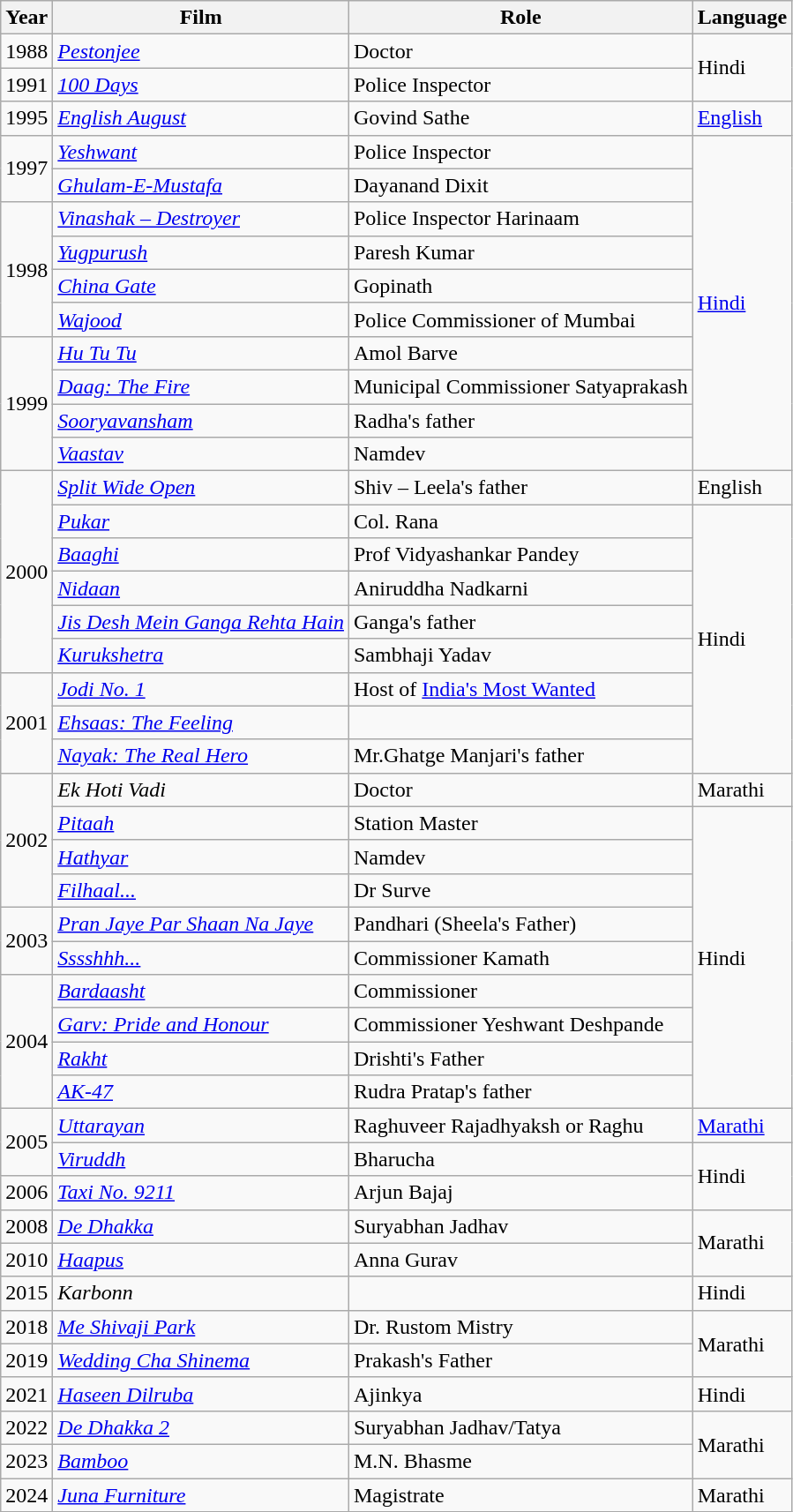<table class="wikitable sortable">
<tr>
<th>Year</th>
<th>Film</th>
<th>Role</th>
<th>Language</th>
</tr>
<tr>
<td>1988</td>
<td><em><a href='#'>Pestonjee</a></em></td>
<td>Doctor</td>
<td rowspan="2">Hindi</td>
</tr>
<tr>
<td>1991</td>
<td><em><a href='#'>100 Days</a></em></td>
<td>Police Inspector</td>
</tr>
<tr>
<td>1995</td>
<td><em><a href='#'>English August</a></em></td>
<td>Govind Sathe</td>
<td><a href='#'>English</a></td>
</tr>
<tr>
<td rowspan="2">1997</td>
<td><em><a href='#'>Yeshwant</a></em></td>
<td>Police Inspector</td>
<td rowspan="10"><a href='#'>Hindi</a></td>
</tr>
<tr>
<td><em><a href='#'>Ghulam-E-Mustafa</a></em></td>
<td>Dayanand Dixit</td>
</tr>
<tr>
<td rowspan="4">1998</td>
<td><em><a href='#'>Vinashak – Destroyer</a></em></td>
<td>Police Inspector Harinaam</td>
</tr>
<tr>
<td><em><a href='#'>Yugpurush</a></em></td>
<td>Paresh Kumar</td>
</tr>
<tr>
<td><em><a href='#'>China Gate</a></em></td>
<td>Gopinath</td>
</tr>
<tr>
<td><em><a href='#'>Wajood</a></em></td>
<td>Police Commissioner of Mumbai</td>
</tr>
<tr>
<td rowspan="4">1999</td>
<td><em><a href='#'>Hu Tu Tu</a></em></td>
<td>Amol Barve</td>
</tr>
<tr>
<td><em><a href='#'>Daag: The Fire</a></em></td>
<td>Municipal Commissioner Satyaprakash</td>
</tr>
<tr>
<td><em><a href='#'>Sooryavansham</a></em></td>
<td>Radha's father</td>
</tr>
<tr>
<td><em><a href='#'>Vaastav</a></em></td>
<td>Namdev</td>
</tr>
<tr>
<td rowspan="6">2000</td>
<td><em><a href='#'>Split Wide Open</a></em></td>
<td>Shiv – Leela's father</td>
<td>English</td>
</tr>
<tr>
<td><em><a href='#'>Pukar</a></em></td>
<td>Col. Rana</td>
<td rowspan="8">Hindi</td>
</tr>
<tr>
<td><em><a href='#'>Baaghi</a></em></td>
<td>Prof Vidyashankar Pandey</td>
</tr>
<tr>
<td><em><a href='#'>Nidaan</a></em></td>
<td>Aniruddha Nadkarni</td>
</tr>
<tr>
<td><em><a href='#'>Jis Desh Mein Ganga Rehta Hain</a></em></td>
<td>Ganga's father</td>
</tr>
<tr>
<td><em><a href='#'>Kurukshetra</a></em></td>
<td>Sambhaji Yadav</td>
</tr>
<tr>
<td rowspan="3">2001</td>
<td><em><a href='#'>Jodi No. 1</a></em></td>
<td>Host of <a href='#'>India's Most Wanted</a></td>
</tr>
<tr>
<td><em><a href='#'>Ehsaas: The Feeling</a></em></td>
<td></td>
</tr>
<tr>
<td><em><a href='#'>Nayak: The Real Hero</a></em></td>
<td>Mr.Ghatge Manjari's father</td>
</tr>
<tr>
<td rowspan="4">2002</td>
<td><em> Ek Hoti Vadi</em></td>
<td>Doctor</td>
<td>Marathi</td>
</tr>
<tr>
<td><em><a href='#'>Pitaah</a> </em></td>
<td>Station Master</td>
<td rowspan="9">Hindi</td>
</tr>
<tr>
<td><em><a href='#'>Hathyar</a></em></td>
<td>Namdev</td>
</tr>
<tr>
<td><em><a href='#'>Filhaal...</a></em></td>
<td>Dr Surve</td>
</tr>
<tr>
<td rowspan="2">2003</td>
<td><em><a href='#'>Pran Jaye Par Shaan Na Jaye</a></em></td>
<td>Pandhari (Sheela's Father)</td>
</tr>
<tr>
<td><em><a href='#'>Sssshhh...</a></em></td>
<td>Commissioner Kamath</td>
</tr>
<tr>
<td rowspan="4">2004</td>
<td><em><a href='#'>Bardaasht</a></em></td>
<td>Commissioner</td>
</tr>
<tr>
<td><em><a href='#'>Garv: Pride and Honour</a></em></td>
<td>Commissioner Yeshwant Deshpande</td>
</tr>
<tr>
<td><em><a href='#'>Rakht</a></em></td>
<td>Drishti's Father</td>
</tr>
<tr>
<td><em><a href='#'>AK-47</a></em></td>
<td>Rudra Pratap's father</td>
</tr>
<tr>
<td rowspan="2">2005</td>
<td><em><a href='#'>Uttarayan</a></em></td>
<td>Raghuveer Rajadhyaksh or Raghu</td>
<td><a href='#'>Marathi</a></td>
</tr>
<tr>
<td><em><a href='#'>Viruddh</a></em></td>
<td>Bharucha</td>
<td rowspan="2">Hindi</td>
</tr>
<tr>
<td>2006</td>
<td><em><a href='#'>Taxi No. 9211</a></em></td>
<td>Arjun Bajaj</td>
</tr>
<tr>
<td>2008</td>
<td><em><a href='#'>De Dhakka</a></em></td>
<td>Suryabhan Jadhav</td>
<td rowspan="2">Marathi</td>
</tr>
<tr>
<td>2010</td>
<td><em><a href='#'>Haapus</a></em></td>
<td>Anna Gurav</td>
</tr>
<tr>
<td>2015</td>
<td><em> Karbonn</em></td>
<td></td>
<td>Hindi</td>
</tr>
<tr>
<td>2018</td>
<td><em><a href='#'>Me Shivaji Park</a></em></td>
<td>Dr. Rustom Mistry</td>
<td rowspan="2">Marathi</td>
</tr>
<tr>
<td>2019</td>
<td><em><a href='#'>Wedding Cha Shinema</a></em></td>
<td>Prakash's Father</td>
</tr>
<tr>
<td>2021</td>
<td><em><a href='#'>Haseen Dilruba</a></em></td>
<td>Ajinkya</td>
<td>Hindi</td>
</tr>
<tr>
<td>2022</td>
<td><em><a href='#'>De Dhakka 2</a></em></td>
<td>Suryabhan Jadhav/Tatya</td>
<td rowspan="2">Marathi</td>
</tr>
<tr>
<td>2023</td>
<td><em><a href='#'>Bamboo</a></em></td>
<td>M.N. Bhasme</td>
</tr>
<tr>
<td>2024</td>
<td><em><a href='#'>Juna Furniture</a></em> </td>
<td>Magistrate</td>
<td>Marathi</td>
</tr>
</table>
